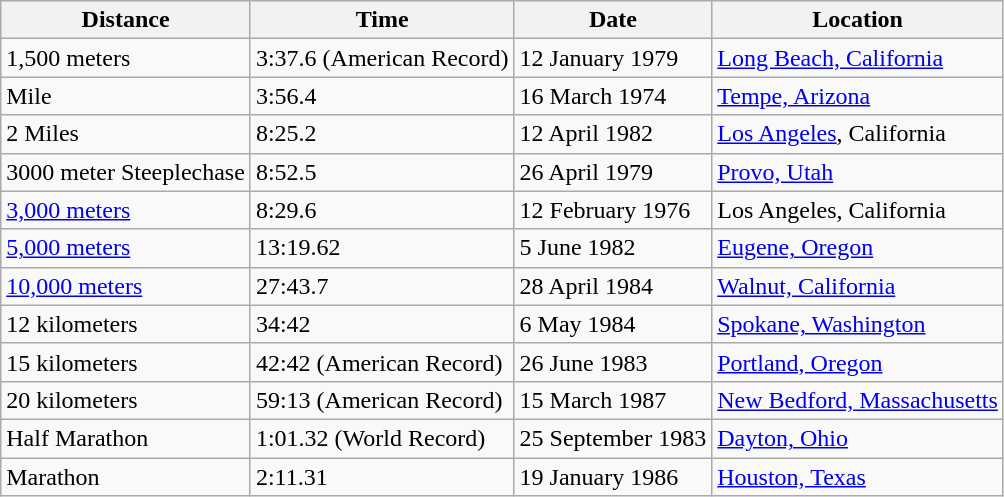<table class="wikitable">
<tr>
<th>Distance</th>
<th>Time</th>
<th>Date</th>
<th>Location</th>
</tr>
<tr>
<td>1,500 meters</td>
<td>3:37.6 (American Record)</td>
<td>12 January 1979</td>
<td><a href='#'>Long Beach, California</a></td>
</tr>
<tr>
<td>Mile</td>
<td>3:56.4</td>
<td>16 March 1974</td>
<td><a href='#'>Tempe, Arizona</a></td>
</tr>
<tr>
<td>2 Miles</td>
<td>8:25.2</td>
<td>12 April 1982</td>
<td><a href='#'>Los Angeles</a>, California</td>
</tr>
<tr>
<td>3000 meter Steeplechase</td>
<td>8:52.5</td>
<td>26 April 1979</td>
<td><a href='#'>Provo, Utah</a></td>
</tr>
<tr>
<td><a href='#'>3,000 meters</a></td>
<td>8:29.6</td>
<td>12 February 1976</td>
<td>Los Angeles, California</td>
</tr>
<tr |->
<td><a href='#'>5,000 meters</a></td>
<td>13:19.62</td>
<td>5 June 1982</td>
<td><a href='#'>Eugene, Oregon</a></td>
</tr>
<tr>
<td><a href='#'>10,000 meters</a></td>
<td>27:43.7</td>
<td>28 April 1984</td>
<td><a href='#'>Walnut, California</a></td>
</tr>
<tr>
<td>12 kilometers</td>
<td>34:42</td>
<td>6 May 1984</td>
<td><a href='#'>Spokane, Washington</a></td>
</tr>
<tr>
<td>15 kilometers</td>
<td>42:42 (American Record)</td>
<td>26 June 1983</td>
<td><a href='#'>Portland, Oregon</a></td>
</tr>
<tr>
<td>20 kilometers</td>
<td>59:13 (American Record)</td>
<td>15 March 1987</td>
<td><a href='#'>New Bedford, Massachusetts</a></td>
</tr>
<tr>
<td>Half Marathon</td>
<td>1:01.32 (World Record)</td>
<td>25 September 1983</td>
<td><a href='#'>Dayton, Ohio</a></td>
</tr>
<tr>
<td>Marathon</td>
<td>2:11.31</td>
<td>19 January 1986</td>
<td><a href='#'>Houston, Texas</a></td>
</tr>
</table>
